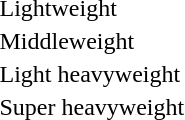<table>
<tr>
<td>Lightweight<br></td>
<td></td>
<td></td>
<td></td>
</tr>
<tr>
<td>Middleweight<br></td>
<td></td>
<td></td>
<td></td>
</tr>
<tr>
<td>Light heavyweight<br></td>
<td></td>
<td></td>
<td></td>
</tr>
<tr>
<td>Super heavyweight<br></td>
<td></td>
<td></td>
<td></td>
</tr>
</table>
